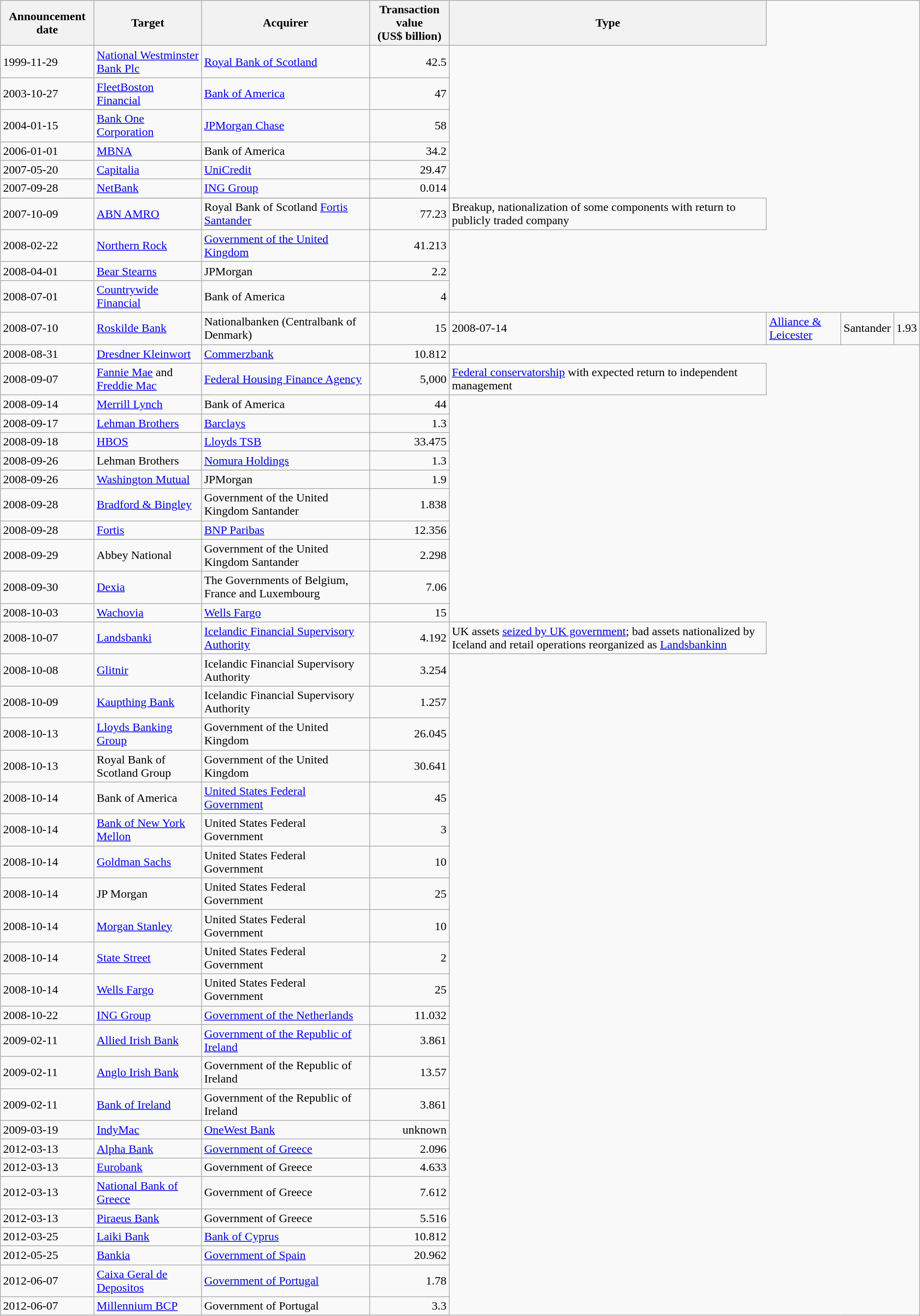<table class="wikitable sortable">
<tr>
<th>Announcement date</th>
<th>Target</th>
<th>Acquirer</th>
<th>Transaction value <br> (US$ billion)</th>
<th>Type</th>
</tr>
<tr>
<td>1999-11-29</td>
<td> <a href='#'>National Westminster Bank Plc</a></td>
<td> <a href='#'>Royal Bank of Scotland</a></td>
<td style="text-align:right;">42.5</td>
</tr>
<tr>
<td>2003-10-27</td>
<td> <a href='#'>FleetBoston Financial</a></td>
<td> <a href='#'>Bank of America</a></td>
<td style="text-align:right;">47</td>
</tr>
<tr>
<td>2004-01-15</td>
<td> <a href='#'>Bank One Corporation</a></td>
<td> <a href='#'>JPMorgan Chase</a></td>
<td style="text-align:right;">58</td>
</tr>
<tr>
<td>2006-01-01</td>
<td> <a href='#'>MBNA</a></td>
<td> Bank of America</td>
<td style="text-align:right;">34.2</td>
</tr>
<tr>
<td>2007-05-20</td>
<td> <a href='#'>Capitalia</a></td>
<td> <a href='#'>UniCredit</a></td>
<td style="text-align:right;">29.47</td>
</tr>
<tr>
<td>2007-09-28</td>
<td> <a href='#'>NetBank</a></td>
<td> <a href='#'>ING Group</a></td>
<td style="text-align:right;">0.014</td>
</tr>
<tr>
</tr>
<tr>
<td>2007-10-09</td>
<td> <a href='#'>ABN AMRO</a></td>
<td> Royal Bank of Scotland  <a href='#'>Fortis</a>  <a href='#'>Santander</a></td>
<td style="text-align:right;">77.23</td>
<td>Breakup, nationalization of some components with return to publicly traded company</td>
</tr>
<tr>
<td>2008-02-22</td>
<td> <a href='#'>Northern Rock</a></td>
<td> <a href='#'>Government of the United Kingdom</a></td>
<td style="text-align:right;">41.213</td>
</tr>
<tr>
<td>2008-04-01</td>
<td> <a href='#'>Bear Stearns</a></td>
<td> JPMorgan</td>
<td style="text-align:right;">2.2</td>
</tr>
<tr>
<td>2008-07-01</td>
<td> <a href='#'>Countrywide Financial</a></td>
<td> Bank of America</td>
<td style="text-align:right;">4</td>
</tr>
<tr>
<td>2008-07-10</td>
<td> <a href='#'>Roskilde Bank</a></td>
<td> Nationalbanken (Centralbank of Denmark)</td>
<td style="text-align:right;">15</td>
<td>2008-07-14</td>
<td> <a href='#'>Alliance & Leicester</a></td>
<td> Santander</td>
<td style="text-align:right;">1.93</td>
</tr>
<tr>
<td>2008-08-31</td>
<td> <a href='#'>Dresdner Kleinwort</a></td>
<td> <a href='#'>Commerzbank</a></td>
<td style="text-align:right;">10.812</td>
</tr>
<tr>
<td>2008-09-07</td>
<td> <a href='#'>Fannie Mae</a> and <a href='#'>Freddie Mac</a></td>
<td> <a href='#'>Federal Housing Finance Agency</a></td>
<td style="text-align:right;">5,000</td>
<td><a href='#'>Federal conservatorship</a> with expected return to independent management</td>
</tr>
<tr>
<td>2008-09-14</td>
<td> <a href='#'>Merrill Lynch</a></td>
<td> Bank of America</td>
<td style="text-align:right;">44</td>
</tr>
<tr>
<td>2008-09-17</td>
<td> <a href='#'>Lehman Brothers</a></td>
<td> <a href='#'>Barclays</a></td>
<td style="text-align:right;">1.3</td>
</tr>
<tr>
<td>2008-09-18</td>
<td> <a href='#'>HBOS</a></td>
<td> <a href='#'>Lloyds TSB</a></td>
<td style="text-align:right;">33.475</td>
</tr>
<tr>
<td>2008-09-26</td>
<td> Lehman Brothers</td>
<td> <a href='#'>Nomura Holdings</a></td>
<td style="text-align:right;">1.3</td>
</tr>
<tr>
<td>2008-09-26</td>
<td> <a href='#'>Washington Mutual</a></td>
<td> JPMorgan</td>
<td style="text-align:right;">1.9</td>
</tr>
<tr>
<td>2008-09-28</td>
<td> <a href='#'>Bradford & Bingley</a></td>
<td> Government of the United Kingdom  Santander</td>
<td style="text-align:right;">1.838</td>
</tr>
<tr>
<td>2008-09-28</td>
<td>   <a href='#'>Fortis</a></td>
<td> <a href='#'>BNP Paribas</a></td>
<td style="text-align:right;">12.356</td>
</tr>
<tr>
<td>2008-09-29</td>
<td> Abbey National</td>
<td> Government of the United Kingdom  Santander</td>
<td style="text-align:right;">2.298</td>
</tr>
<tr>
<td>2008-09-30</td>
<td> <a href='#'>Dexia</a></td>
<td>   The Governments of Belgium, France and Luxembourg</td>
<td style="text-align:right;">7.06</td>
</tr>
<tr>
<td>2008-10-03</td>
<td> <a href='#'>Wachovia</a></td>
<td> <a href='#'>Wells Fargo</a></td>
<td style="text-align:right;">15</td>
</tr>
<tr>
<td>2008-10-07</td>
<td> <a href='#'>Landsbanki</a></td>
<td> <a href='#'>Icelandic Financial Supervisory Authority</a></td>
<td style="text-align:right;">4.192</td>
<td>UK assets <a href='#'>seized by UK government</a>; bad assets nationalized by Iceland and retail operations reorganized as <a href='#'>Landsbankinn</a></td>
</tr>
<tr>
<td>2008-10-08</td>
<td> <a href='#'>Glitnir</a></td>
<td> Icelandic Financial Supervisory Authority</td>
<td style="text-align:right;">3.254</td>
</tr>
<tr>
<td>2008-10-09</td>
<td> <a href='#'>Kaupthing Bank</a></td>
<td> Icelandic Financial Supervisory Authority</td>
<td style="text-align:right;">1.257</td>
</tr>
<tr>
<td>2008-10-13</td>
<td> <a href='#'>Lloyds Banking Group</a></td>
<td> Government of the United Kingdom</td>
<td style="text-align:right;">26.045</td>
</tr>
<tr>
<td>2008-10-13</td>
<td> Royal Bank of Scotland Group</td>
<td> Government of the United Kingdom</td>
<td style="text-align:right;">30.641</td>
</tr>
<tr>
<td>2008-10-14</td>
<td> Bank of America</td>
<td> <a href='#'>United States Federal Government</a></td>
<td style="text-align:right;">45</td>
</tr>
<tr>
<td>2008-10-14</td>
<td> <a href='#'>Bank of New York Mellon</a></td>
<td> United States Federal Government</td>
<td style="text-align:right;">3</td>
</tr>
<tr>
<td>2008-10-14</td>
<td> <a href='#'>Goldman Sachs</a></td>
<td> United States Federal Government</td>
<td style="text-align:right;">10</td>
</tr>
<tr>
<td>2008-10-14</td>
<td> JP Morgan</td>
<td> United States Federal Government</td>
<td style="text-align:right;">25</td>
</tr>
<tr>
<td>2008-10-14</td>
<td> <a href='#'>Morgan Stanley</a></td>
<td> United States Federal Government</td>
<td style="text-align:right;">10</td>
</tr>
<tr>
<td>2008-10-14</td>
<td> <a href='#'>State Street</a></td>
<td> United States Federal Government</td>
<td style="text-align:right;">2</td>
</tr>
<tr>
<td>2008-10-14</td>
<td> <a href='#'>Wells Fargo</a></td>
<td> United States Federal Government</td>
<td style="text-align:right;">25</td>
</tr>
<tr>
<td>2008-10-22</td>
<td> <a href='#'>ING Group</a></td>
<td> <a href='#'>Government of the Netherlands</a></td>
<td style="text-align:right;">11.032</td>
</tr>
<tr>
<td>2009-02-11</td>
<td> <a href='#'>Allied Irish Bank</a></td>
<td> <a href='#'>Government of the Republic of Ireland</a></td>
<td style="text-align:right;">3.861</td>
</tr>
<tr>
<td>2009-02-11</td>
<td> <a href='#'>Anglo Irish Bank</a></td>
<td> Government of the Republic of Ireland</td>
<td style="text-align:right;">13.57</td>
</tr>
<tr>
<td>2009-02-11</td>
<td> <a href='#'>Bank of Ireland</a></td>
<td> Government of the Republic of Ireland</td>
<td style="text-align:right;">3.861</td>
</tr>
<tr>
<td>2009-03-19</td>
<td> <a href='#'>IndyMac</a></td>
<td> <a href='#'>OneWest Bank</a></td>
<td style="text-align:right;">unknown</td>
</tr>
<tr>
<td>2012-03-13</td>
<td> <a href='#'>Alpha Bank</a></td>
<td> <a href='#'>Government of Greece</a></td>
<td style="text-align:right;">2.096</td>
</tr>
<tr>
<td>2012-03-13</td>
<td> <a href='#'>Eurobank</a></td>
<td> Government of Greece</td>
<td style="text-align:right;">4.633</td>
</tr>
<tr>
<td>2012-03-13</td>
<td> <a href='#'>National Bank of Greece</a></td>
<td> Government of Greece</td>
<td style="text-align:right;">7.612</td>
</tr>
<tr>
<td>2012-03-13</td>
<td> <a href='#'>Piraeus Bank</a></td>
<td> Government of Greece</td>
<td style="text-align:right;">5.516</td>
</tr>
<tr>
<td>2012-03-25</td>
<td> <a href='#'>Laiki Bank</a></td>
<td> <a href='#'>Bank of Cyprus</a></td>
<td style="text-align:right;">10.812</td>
</tr>
<tr>
<td>2012-05-25</td>
<td> <a href='#'>Bankia</a></td>
<td> <a href='#'>Government of Spain</a></td>
<td style="text-align:right;">20.962</td>
</tr>
<tr>
<td>2012-06-07</td>
<td> <a href='#'>Caixa Geral de Depositos</a></td>
<td> <a href='#'>Government of Portugal</a></td>
<td style="text-align:right;">1.78</td>
</tr>
<tr>
<td>2012-06-07</td>
<td> <a href='#'>Millennium BCP</a></td>
<td> Government of Portugal</td>
<td style="text-align:right;">3.3</td>
</tr>
<tr>
</tr>
</table>
